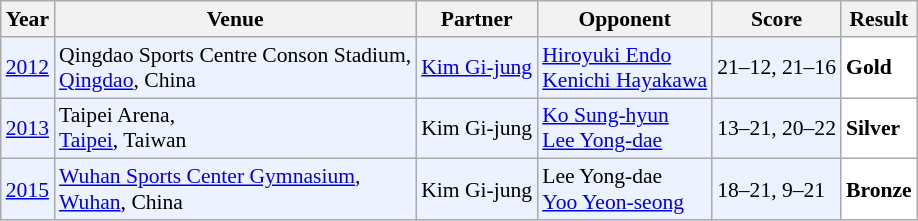<table class="sortable wikitable" style="font-size: 90%;">
<tr>
<th>Year</th>
<th>Venue</th>
<th>Partner</th>
<th>Opponent</th>
<th>Score</th>
<th>Result</th>
</tr>
<tr style="background:#ECF2FF">
<td align="center"><a href='#'>2012</a></td>
<td align="left">Qingdao Sports Centre Conson Stadium,<br><a href='#'>Qingdao</a>, China</td>
<td align="left"> <a href='#'>Kim Gi-jung</a></td>
<td align="left"> <a href='#'>Hiroyuki Endo</a><br> <a href='#'>Kenichi Hayakawa</a></td>
<td align="left">21–12, 21–16</td>
<td style="text-align:left; background:white"> <strong>Gold</strong></td>
</tr>
<tr style="background:#ECF2FF">
<td align="center"><a href='#'>2013</a></td>
<td align="left">Taipei Arena,<br><a href='#'>Taipei</a>, Taiwan</td>
<td align="left"> Kim Gi-jung</td>
<td align="left"> <a href='#'>Ko Sung-hyun</a><br> <a href='#'>Lee Yong-dae</a></td>
<td align="left">13–21, 20–22</td>
<td style="text-align:left; background:white"> <strong>Silver</strong></td>
</tr>
<tr style="background:#ECF2FF">
<td align="center"><a href='#'>2015</a></td>
<td align="left"><a href='#'>Wuhan Sports Center Gymnasium</a>,<br><a href='#'>Wuhan</a>, China</td>
<td align="left"> Kim Gi-jung</td>
<td align="left"> Lee Yong-dae<br> <a href='#'>Yoo Yeon-seong</a></td>
<td align="left">18–21, 9–21</td>
<td style="text-align:left; background:white"> <strong>Bronze</strong></td>
</tr>
</table>
